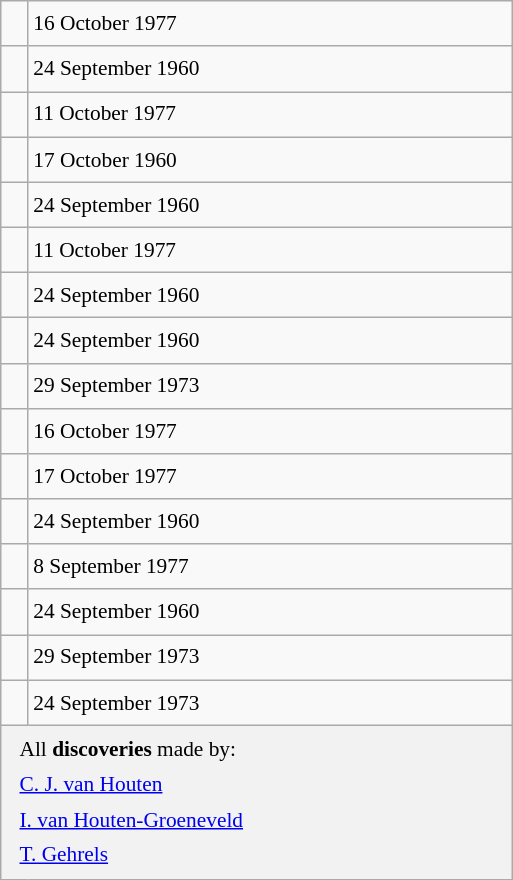<table class="wikitable" style="font-size: 89%; float: left; width: 24em; margin-right: 1em; line-height: 1.65em">
<tr>
<td></td>
<td>16 October 1977</td>
</tr>
<tr>
<td></td>
<td>24 September 1960</td>
</tr>
<tr>
<td></td>
<td>11 October 1977</td>
</tr>
<tr>
<td></td>
<td>17 October 1960</td>
</tr>
<tr>
<td></td>
<td>24 September 1960</td>
</tr>
<tr>
<td></td>
<td>11 October 1977</td>
</tr>
<tr>
<td></td>
<td>24 September 1960</td>
</tr>
<tr>
<td></td>
<td>24 September 1960</td>
</tr>
<tr>
<td></td>
<td>29 September 1973</td>
</tr>
<tr>
<td></td>
<td>16 October 1977</td>
</tr>
<tr>
<td></td>
<td>17 October 1977</td>
</tr>
<tr>
<td></td>
<td>24 September 1960</td>
</tr>
<tr>
<td></td>
<td>8 September 1977</td>
</tr>
<tr>
<td></td>
<td>24 September 1960</td>
</tr>
<tr>
<td></td>
<td>29 September 1973</td>
</tr>
<tr>
<td></td>
<td>24 September 1973</td>
</tr>
<tr>
<th colspan=3 style="font-weight: normal; text-align: left; padding: 4px 12px;">All <strong>discoveries</strong> made by:<br><a href='#'>C. J. van Houten</a><br><a href='#'>I. van Houten-Groeneveld</a><br><a href='#'>T. Gehrels</a></th>
</tr>
</table>
